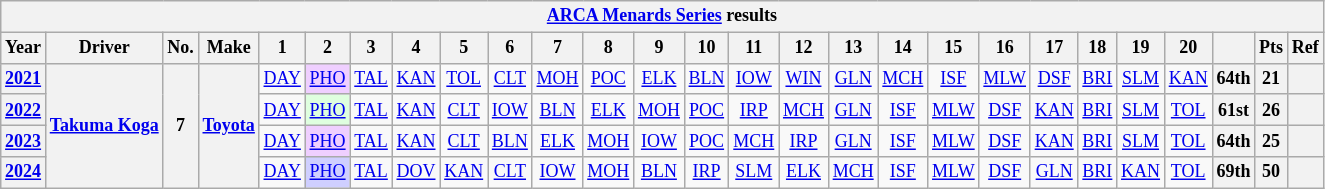<table class="wikitable" style="text-align:center; font-size:75%">
<tr>
<th colspan="27"><a href='#'>ARCA Menards Series</a> results</th>
</tr>
<tr>
<th>Year</th>
<th>Driver</th>
<th>No.</th>
<th>Make</th>
<th>1</th>
<th>2</th>
<th>3</th>
<th>4</th>
<th>5</th>
<th>6</th>
<th>7</th>
<th>8</th>
<th>9</th>
<th>10</th>
<th>11</th>
<th>12</th>
<th>13</th>
<th>14</th>
<th>15</th>
<th>16</th>
<th>17</th>
<th>18</th>
<th>19</th>
<th>20</th>
<th></th>
<th>Pts</th>
<th>Ref</th>
</tr>
<tr>
<th><a href='#'>2021</a></th>
<th rowspan="4"><a href='#'>Takuma Koga</a></th>
<th rowspan="4">7</th>
<th rowspan="4"><a href='#'>Toyota</a></th>
<td><a href='#'>DAY</a></td>
<td style="background:#EFCFFF;"><a href='#'>PHO</a><br></td>
<td><a href='#'>TAL</a></td>
<td><a href='#'>KAN</a></td>
<td><a href='#'>TOL</a></td>
<td><a href='#'>CLT</a></td>
<td><a href='#'>MOH</a></td>
<td><a href='#'>POC</a></td>
<td><a href='#'>ELK</a></td>
<td><a href='#'>BLN</a></td>
<td><a href='#'>IOW</a></td>
<td><a href='#'>WIN</a></td>
<td><a href='#'>GLN</a></td>
<td><a href='#'>MCH</a></td>
<td><a href='#'>ISF</a></td>
<td><a href='#'>MLW</a></td>
<td><a href='#'>DSF</a></td>
<td><a href='#'>BRI</a></td>
<td><a href='#'>SLM</a></td>
<td><a href='#'>KAN</a></td>
<th>64th</th>
<th>21</th>
<th></th>
</tr>
<tr>
<th><a href='#'>2022</a></th>
<td><a href='#'>DAY</a></td>
<td style="background:#DFFFDF;"><a href='#'>PHO</a><br></td>
<td><a href='#'>TAL</a></td>
<td><a href='#'>KAN</a></td>
<td><a href='#'>CLT</a></td>
<td><a href='#'>IOW</a></td>
<td><a href='#'>BLN</a></td>
<td><a href='#'>ELK</a></td>
<td><a href='#'>MOH</a></td>
<td><a href='#'>POC</a></td>
<td><a href='#'>IRP</a></td>
<td><a href='#'>MCH</a></td>
<td><a href='#'>GLN</a></td>
<td><a href='#'>ISF</a></td>
<td><a href='#'>MLW</a></td>
<td><a href='#'>DSF</a></td>
<td><a href='#'>KAN</a></td>
<td><a href='#'>BRI</a></td>
<td><a href='#'>SLM</a></td>
<td><a href='#'>TOL</a></td>
<th>61st</th>
<th>26</th>
<th></th>
</tr>
<tr>
<th><a href='#'>2023</a></th>
<td><a href='#'>DAY</a></td>
<td style="background:#EFCFFF;"><a href='#'>PHO</a><br></td>
<td><a href='#'>TAL</a></td>
<td><a href='#'>KAN</a></td>
<td><a href='#'>CLT</a></td>
<td><a href='#'>BLN</a></td>
<td><a href='#'>ELK</a></td>
<td><a href='#'>MOH</a></td>
<td><a href='#'>IOW</a></td>
<td><a href='#'>POC</a></td>
<td><a href='#'>MCH</a></td>
<td><a href='#'>IRP</a></td>
<td><a href='#'>GLN</a></td>
<td><a href='#'>ISF</a></td>
<td><a href='#'>MLW</a></td>
<td><a href='#'>DSF</a></td>
<td><a href='#'>KAN</a></td>
<td><a href='#'>BRI</a></td>
<td><a href='#'>SLM</a></td>
<td><a href='#'>TOL</a></td>
<th>64th</th>
<th>25</th>
<th></th>
</tr>
<tr>
<th><a href='#'>2024</a></th>
<td><a href='#'>DAY</a></td>
<td style="background:#CFCFFF;"><a href='#'>PHO</a><br></td>
<td><a href='#'>TAL</a></td>
<td><a href='#'>DOV</a></td>
<td><a href='#'>KAN</a></td>
<td><a href='#'>CLT</a></td>
<td><a href='#'>IOW</a></td>
<td><a href='#'>MOH</a></td>
<td><a href='#'>BLN</a></td>
<td><a href='#'>IRP</a></td>
<td><a href='#'>SLM</a></td>
<td><a href='#'>ELK</a></td>
<td><a href='#'>MCH</a></td>
<td><a href='#'>ISF</a></td>
<td><a href='#'>MLW</a></td>
<td><a href='#'>DSF</a></td>
<td><a href='#'>GLN</a></td>
<td><a href='#'>BRI</a></td>
<td><a href='#'>KAN</a></td>
<td><a href='#'>TOL</a></td>
<th>69th</th>
<th>50</th>
<th></th>
</tr>
</table>
